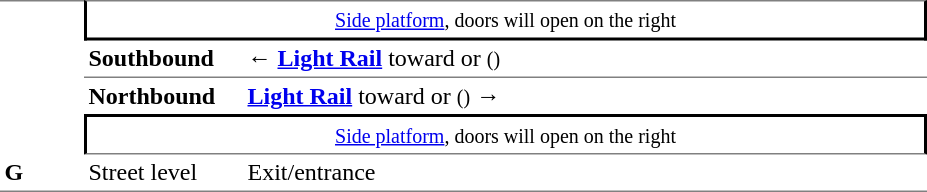<table table border=0 cellspacing=0 cellpadding=3>
<tr>
<td style="border-top:solid 1px gray;border-bottom:solid 1px gray;" rowspan=6 valign=bottom width=50><strong>G</strong></td>
</tr>
<tr>
<td style="border-bottom:solid 2px black;border-right:solid 2px black;border-left:solid 2px black;border-top:solid 1px gray;text-align:center;" colspan=2><small><a href='#'>Side platform</a>, doors will open on the right</small></td>
</tr>
<tr>
<td><span><strong>Southbound</strong></span></td>
<td>← <a href='#'><span><strong>Light Rail</strong></span></a> toward  or  <small>()</small></td>
</tr>
<tr>
<td style="border-top:solid 1px gray;"><span><strong>Northbound</strong></span></td>
<td style="border-top:solid 1px gray;"> <a href='#'><span><strong>Light Rail</strong></span></a> toward  or  <small>()</small> →</td>
</tr>
<tr>
<td style="border-bottom:solid 1px gray;border-right:solid 2px black;border-left:solid 2px black;border-top:solid 2px black;text-align:center;" colspan=2><small><a href='#'>Side platform</a>, doors will open on the right</small></td>
</tr>
<tr>
<td style="border-bottom:solid 1px gray;" width=100>Street level</td>
<td style="border-bottom:solid 1px gray;" width=450>Exit/entrance</td>
</tr>
</table>
